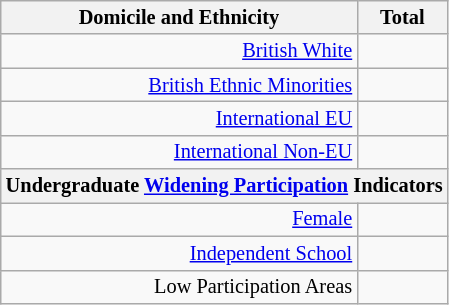<table class="wikitable floatright sortable collapsible mw-collapsible"; style="font-size:85%; text-align:right;">
<tr>
<th>Domicile and Ethnicity</th>
<th colspan="2" data-sort-type=number>Total</th>
</tr>
<tr>
<td><a href='#'>British White</a></td>
<td align=right></td>
</tr>
<tr>
<td><a href='#'>British Ethnic Minorities</a></td>
<td align=right></td>
</tr>
<tr>
<td><a href='#'>International EU</a></td>
<td align=right></td>
</tr>
<tr>
<td><a href='#'>International Non-EU</a></td>
<td align=right></td>
</tr>
<tr>
<th colspan="4" data-sort-type=number>Undergraduate <a href='#'>Widening Participation</a> Indicators</th>
</tr>
<tr>
<td><a href='#'>Female</a></td>
<td align=right></td>
</tr>
<tr>
<td><a href='#'>Independent School</a></td>
<td align=right></td>
</tr>
<tr>
<td>Low Participation Areas</td>
<td align=right></td>
</tr>
</table>
